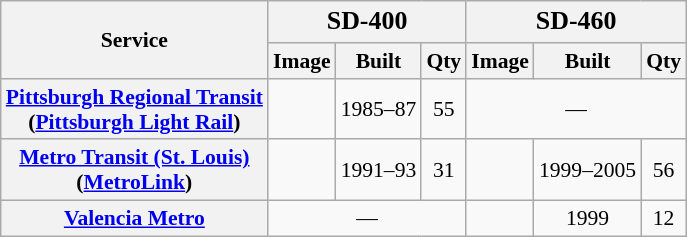<table class="wikitable sortable" style="font-size:90%;text-align:center;">
<tr>
<th rowspan="2">Service</th>
<th colspan="3" style="font-size:120%;">SD-400</th>
<th colspan="3" style="font-size:120%;">SD-460</th>
</tr>
<tr>
<th class="unsortable">Image</th>
<th>Built</th>
<th>Qty</th>
<th class="unsortable">Image</th>
<th>Built</th>
<th>Qty</th>
</tr>
<tr>
<th><a href='#'>Pittsburgh Regional Transit</a><br>(<a href='#'>Pittsburgh Light Rail</a>)</th>
<td></td>
<td>1985–87</td>
<td>55</td>
<td colspan="3">—</td>
</tr>
<tr>
<th><a href='#'>Metro Transit (St. Louis)</a><br>(<a href='#'>MetroLink</a>)</th>
<td></td>
<td>1991–93</td>
<td>31</td>
<td></td>
<td>1999–2005</td>
<td>56</td>
</tr>
<tr>
<th><a href='#'>Valencia Metro</a></th>
<td colspan="3">—</td>
<td></td>
<td>1999</td>
<td>12</td>
</tr>
</table>
